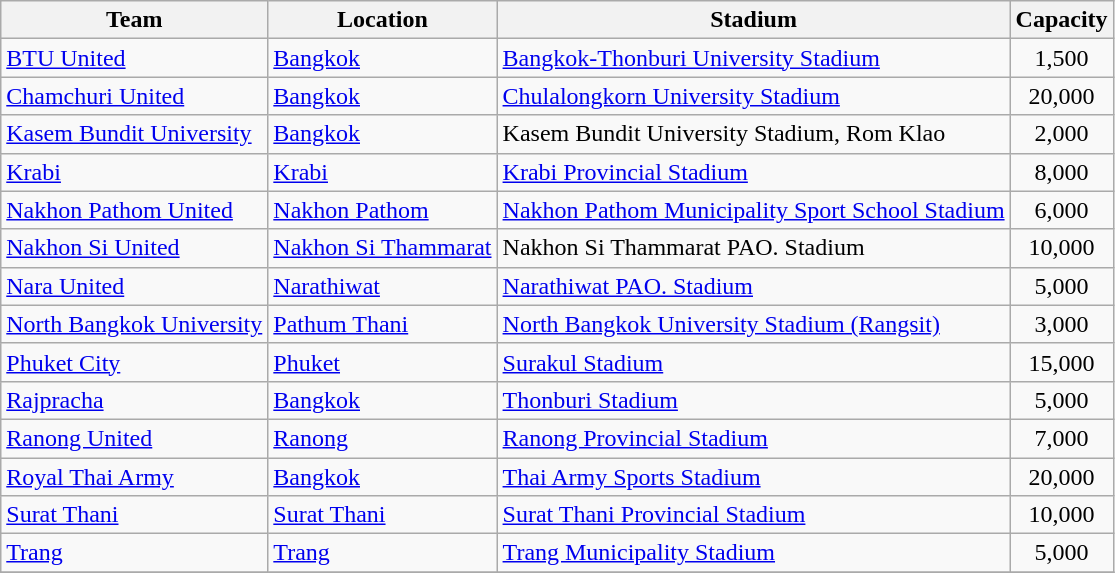<table class="wikitable sortable">
<tr>
<th>Team</th>
<th>Location</th>
<th>Stadium</th>
<th>Capacity</th>
</tr>
<tr>
<td><a href='#'>BTU United</a></td>
<td><a href='#'>Bangkok</a></td>
<td><a href='#'>Bangkok-Thonburi University Stadium</a></td>
<td align="center">1,500</td>
</tr>
<tr>
<td><a href='#'>Chamchuri United</a></td>
<td><a href='#'>Bangkok</a></td>
<td><a href='#'>Chulalongkorn University Stadium</a></td>
<td align="center">20,000</td>
</tr>
<tr>
<td><a href='#'>Kasem Bundit University</a></td>
<td><a href='#'>Bangkok</a></td>
<td>Kasem Bundit University Stadium, Rom Klao</td>
<td align="center">2,000</td>
</tr>
<tr>
<td><a href='#'>Krabi</a></td>
<td><a href='#'>Krabi</a></td>
<td><a href='#'>Krabi Provincial Stadium</a></td>
<td align="center">8,000</td>
</tr>
<tr>
<td><a href='#'>Nakhon Pathom United</a></td>
<td><a href='#'>Nakhon Pathom</a></td>
<td><a href='#'>Nakhon Pathom Municipality Sport School Stadium</a></td>
<td align="center">6,000</td>
</tr>
<tr>
<td><a href='#'>Nakhon Si United</a></td>
<td><a href='#'>Nakhon Si Thammarat</a></td>
<td>Nakhon Si Thammarat PAO. Stadium</td>
<td align="center">10,000</td>
</tr>
<tr>
<td><a href='#'>Nara United</a></td>
<td><a href='#'>Narathiwat</a></td>
<td><a href='#'>Narathiwat PAO. Stadium</a></td>
<td align="center">5,000</td>
</tr>
<tr>
<td><a href='#'>North Bangkok University</a></td>
<td><a href='#'>Pathum Thani</a></td>
<td><a href='#'>North Bangkok University Stadium (Rangsit)</a></td>
<td align="center">3,000</td>
</tr>
<tr>
<td><a href='#'>Phuket City</a></td>
<td><a href='#'>Phuket</a></td>
<td><a href='#'>Surakul Stadium</a></td>
<td align="center">15,000</td>
</tr>
<tr>
<td><a href='#'>Rajpracha</a></td>
<td><a href='#'>Bangkok</a></td>
<td><a href='#'>Thonburi Stadium</a></td>
<td align="center">5,000</td>
</tr>
<tr>
<td><a href='#'>Ranong United</a></td>
<td><a href='#'>Ranong</a></td>
<td><a href='#'>Ranong Provincial Stadium</a></td>
<td align="center">7,000</td>
</tr>
<tr>
<td><a href='#'>Royal Thai Army</a></td>
<td><a href='#'>Bangkok</a></td>
<td><a href='#'>Thai Army Sports Stadium</a></td>
<td align="center">20,000</td>
</tr>
<tr>
<td><a href='#'>Surat Thani</a></td>
<td><a href='#'>Surat Thani</a></td>
<td><a href='#'>Surat Thani Provincial Stadium</a></td>
<td align="center">10,000</td>
</tr>
<tr>
<td><a href='#'>Trang</a></td>
<td><a href='#'>Trang</a></td>
<td><a href='#'>Trang Municipality Stadium</a></td>
<td align="center">5,000</td>
</tr>
<tr>
</tr>
</table>
